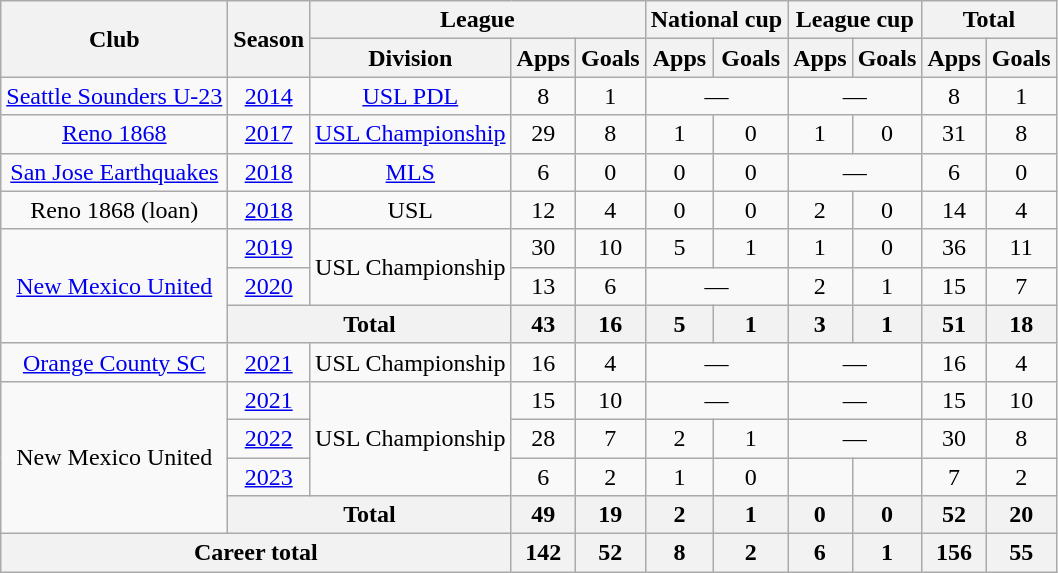<table class="wikitable" style="text-align:center">
<tr>
<th rowspan="2">Club</th>
<th rowspan="2">Season</th>
<th colspan="3">League</th>
<th colspan="2">National cup</th>
<th colspan="2">League cup</th>
<th colspan="2">Total</th>
</tr>
<tr>
<th>Division</th>
<th>Apps</th>
<th>Goals</th>
<th>Apps</th>
<th>Goals</th>
<th>Apps</th>
<th>Goals</th>
<th>Apps</th>
<th>Goals</th>
</tr>
<tr>
<td><a href='#'>Seattle Sounders U-23</a></td>
<td><a href='#'>2014</a></td>
<td><a href='#'>USL PDL</a></td>
<td>8</td>
<td>1</td>
<td colspan="2">—</td>
<td colspan="2">—</td>
<td>8</td>
<td>1</td>
</tr>
<tr>
<td><a href='#'>Reno 1868</a></td>
<td><a href='#'>2017</a></td>
<td><a href='#'>USL Championship</a></td>
<td>29</td>
<td>8</td>
<td>1</td>
<td>0</td>
<td>1</td>
<td>0</td>
<td>31</td>
<td>8</td>
</tr>
<tr>
<td><a href='#'>San Jose Earthquakes</a></td>
<td><a href='#'>2018</a></td>
<td><a href='#'>MLS</a></td>
<td>6</td>
<td>0</td>
<td>0</td>
<td>0</td>
<td colspan="2">—</td>
<td>6</td>
<td>0</td>
</tr>
<tr>
<td>Reno 1868 (loan)</td>
<td><a href='#'>2018</a></td>
<td>USL</td>
<td>12</td>
<td>4</td>
<td>0</td>
<td>0</td>
<td>2</td>
<td>0</td>
<td>14</td>
<td>4</td>
</tr>
<tr>
<td rowspan="3"><a href='#'>New Mexico United</a></td>
<td><a href='#'>2019</a></td>
<td rowspan="2">USL Championship</td>
<td>30</td>
<td>10</td>
<td>5</td>
<td>1</td>
<td>1</td>
<td>0</td>
<td>36</td>
<td>11</td>
</tr>
<tr>
<td><a href='#'>2020</a></td>
<td>13</td>
<td>6</td>
<td colspan="2">—</td>
<td>2</td>
<td>1</td>
<td>15</td>
<td>7</td>
</tr>
<tr>
<th colspan="2">Total</th>
<th>43</th>
<th>16</th>
<th>5</th>
<th>1</th>
<th>3</th>
<th>1</th>
<th>51</th>
<th>18</th>
</tr>
<tr>
<td><a href='#'>Orange County SC</a></td>
<td><a href='#'>2021</a></td>
<td>USL Championship</td>
<td>16</td>
<td>4</td>
<td colspan="2">—</td>
<td colspan="2">—</td>
<td>16</td>
<td>4</td>
</tr>
<tr>
<td rowspan="4">New Mexico United</td>
<td><a href='#'>2021</a></td>
<td rowspan="3">USL Championship</td>
<td>15</td>
<td>10</td>
<td colspan="2">—</td>
<td colspan="2">—</td>
<td>15</td>
<td>10</td>
</tr>
<tr>
<td><a href='#'>2022</a></td>
<td>28</td>
<td>7</td>
<td>2</td>
<td>1</td>
<td colspan="2">—</td>
<td>30</td>
<td>8</td>
</tr>
<tr>
<td><a href='#'>2023</a></td>
<td>6</td>
<td>2</td>
<td>1</td>
<td>0</td>
<td></td>
<td></td>
<td>7</td>
<td>2</td>
</tr>
<tr>
<th colspan="2">Total</th>
<th>49</th>
<th>19</th>
<th>2</th>
<th>1</th>
<th>0</th>
<th>0</th>
<th>52</th>
<th>20</th>
</tr>
<tr>
<th colspan="3">Career total</th>
<th>142</th>
<th>52</th>
<th>8</th>
<th>2</th>
<th>6</th>
<th>1</th>
<th>156</th>
<th>55</th>
</tr>
</table>
